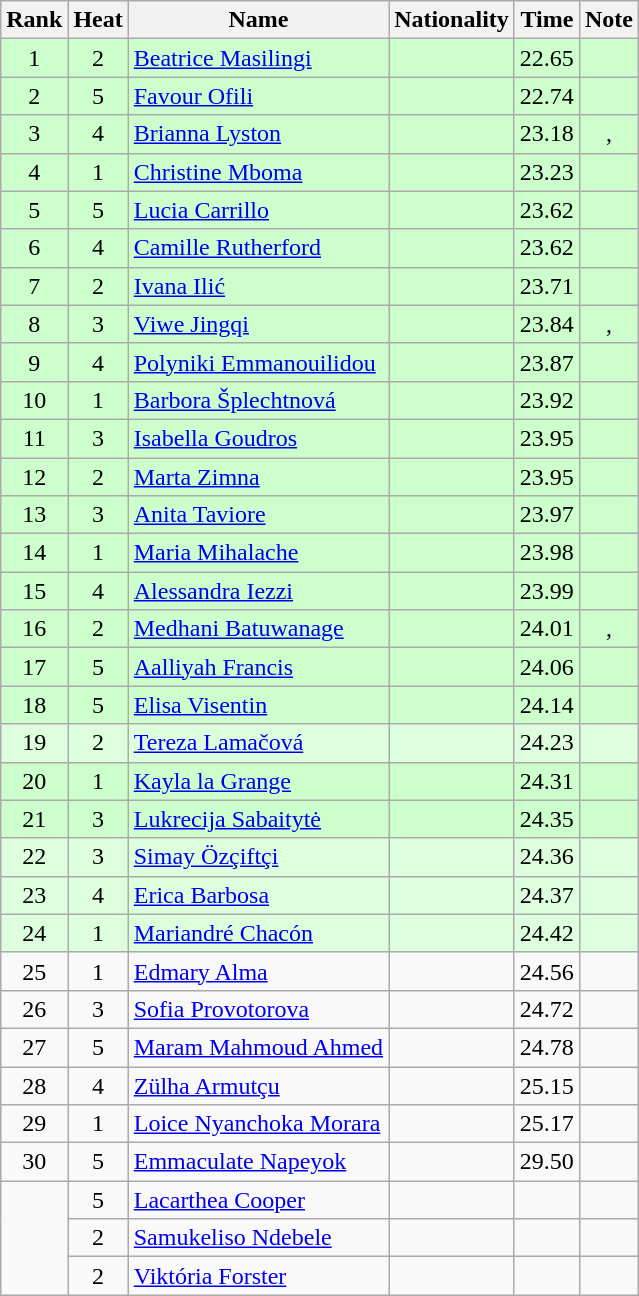<table class="wikitable sortable" style="text-align:center">
<tr>
<th>Rank</th>
<th>Heat</th>
<th>Name</th>
<th>Nationality</th>
<th>Time</th>
<th>Note</th>
</tr>
<tr bgcolor=ccffcc>
<td>1</td>
<td>2</td>
<td align=left><a href='#'>Beatrice Masilingi</a></td>
<td align=left></td>
<td>22.65</td>
<td></td>
</tr>
<tr bgcolor=ccffcc>
<td>2</td>
<td>5</td>
<td align=left><a href='#'>Favour Ofili</a></td>
<td align=left></td>
<td>22.74</td>
<td></td>
</tr>
<tr bgcolor=ccffcc>
<td>3</td>
<td>4</td>
<td align=left><a href='#'>Brianna Lyston</a></td>
<td align=left></td>
<td>23.18</td>
<td>, </td>
</tr>
<tr bgcolor=ccffcc>
<td>4</td>
<td>1</td>
<td align=left><a href='#'>Christine Mboma</a></td>
<td align=left></td>
<td>23.23</td>
<td></td>
</tr>
<tr bgcolor=ccffcc>
<td>5</td>
<td>5</td>
<td align=left><a href='#'>Lucia Carrillo</a></td>
<td align=left></td>
<td>23.62</td>
<td></td>
</tr>
<tr bgcolor=ccffcc>
<td>6</td>
<td>4</td>
<td align=left><a href='#'> Camille Rutherford</a></td>
<td align=left></td>
<td>23.62</td>
<td></td>
</tr>
<tr bgcolor=ccffcc>
<td>7</td>
<td>2</td>
<td align=left><a href='#'>Ivana Ilić</a></td>
<td align=left></td>
<td>23.71</td>
<td></td>
</tr>
<tr bgcolor=ccffcc>
<td>8</td>
<td>3</td>
<td align=left><a href='#'>Viwe Jingqi</a></td>
<td align=left></td>
<td>23.84</td>
<td>, </td>
</tr>
<tr bgcolor=ccffcc>
<td>9</td>
<td>4</td>
<td align=left><a href='#'>Polyniki Emmanouilidou</a></td>
<td align=left></td>
<td>23.87</td>
<td></td>
</tr>
<tr bgcolor=ccffcc>
<td>10</td>
<td>1</td>
<td align=left><a href='#'>Barbora Šplechtnová</a></td>
<td align=left></td>
<td>23.92</td>
<td></td>
</tr>
<tr bgcolor=ccffcc>
<td>11</td>
<td>3</td>
<td align=left><a href='#'>Isabella Goudros</a></td>
<td align=left></td>
<td>23.95</td>
<td></td>
</tr>
<tr bgcolor=ccffcc>
<td>12</td>
<td>2</td>
<td align=left><a href='#'>Marta Zimna</a></td>
<td align=left></td>
<td>23.95</td>
<td></td>
</tr>
<tr bgcolor=ccffcc>
<td>13</td>
<td>3</td>
<td align=left><a href='#'>Anita Taviore</a></td>
<td align=left></td>
<td>23.97</td>
<td></td>
</tr>
<tr bgcolor=ccffcc>
<td>14</td>
<td>1</td>
<td align=left><a href='#'>Maria Mihalache</a></td>
<td align=left></td>
<td>23.98</td>
<td></td>
</tr>
<tr bgcolor=ccffcc>
<td>15</td>
<td>4</td>
<td align=left><a href='#'>Alessandra Iezzi</a></td>
<td align=left></td>
<td>23.99</td>
<td></td>
</tr>
<tr bgcolor=ccffcc>
<td>16</td>
<td>2</td>
<td align=left><a href='#'>Medhani Batuwanage</a></td>
<td align=left></td>
<td>24.01</td>
<td>, </td>
</tr>
<tr bgcolor=ccffcc>
<td>17</td>
<td>5</td>
<td align=left><a href='#'>Aalliyah Francis</a></td>
<td align=left></td>
<td>24.06</td>
<td></td>
</tr>
<tr bgcolor=ccffcc>
<td>18</td>
<td>5</td>
<td align=left><a href='#'>Elisa Visentin</a></td>
<td align=left></td>
<td>24.14</td>
<td></td>
</tr>
<tr bgcolor=ddffdd>
<td>19</td>
<td>2</td>
<td align=left><a href='#'>Tereza Lamačová</a></td>
<td align=left></td>
<td>24.23</td>
<td></td>
</tr>
<tr bgcolor=ccffcc>
<td>20</td>
<td>1</td>
<td align=left><a href='#'>Kayla la Grange</a></td>
<td align=left></td>
<td>24.31</td>
<td></td>
</tr>
<tr bgcolor=ccffcc>
<td>21</td>
<td>3</td>
<td align=left><a href='#'>Lukrecija Sabaitytė</a></td>
<td align=left></td>
<td>24.35</td>
<td></td>
</tr>
<tr bgcolor=ddffdd>
<td>22</td>
<td>3</td>
<td align=left><a href='#'>Simay Özçiftçi</a></td>
<td align=left></td>
<td>24.36</td>
<td></td>
</tr>
<tr bgcolor=ddffdd>
<td>23</td>
<td>4</td>
<td align=left><a href='#'>Erica Barbosa</a></td>
<td align=left></td>
<td>24.37</td>
<td></td>
</tr>
<tr bgcolor=ddffdd>
<td>24</td>
<td>1</td>
<td align=left><a href='#'>Mariandré Chacón</a></td>
<td align=left></td>
<td>24.42</td>
<td></td>
</tr>
<tr>
<td>25</td>
<td>1</td>
<td align=left><a href='#'>Edmary Alma</a></td>
<td align=left></td>
<td>24.56</td>
<td></td>
</tr>
<tr>
<td>26</td>
<td>3</td>
<td align=left><a href='#'>Sofia Provotorova</a></td>
<td align=left></td>
<td>24.72</td>
<td></td>
</tr>
<tr>
<td>27</td>
<td>5</td>
<td align=left><a href='#'>Maram Mahmoud Ahmed</a></td>
<td align=left></td>
<td>24.78</td>
<td></td>
</tr>
<tr>
<td>28</td>
<td>4</td>
<td align=left><a href='#'>Zülha Armutçu</a></td>
<td align=left></td>
<td>25.15</td>
<td></td>
</tr>
<tr>
<td>29</td>
<td>1</td>
<td align=left><a href='#'>Loice Nyanchoka Morara</a></td>
<td align=left></td>
<td>25.17</td>
<td></td>
</tr>
<tr>
<td>30</td>
<td>5</td>
<td align=left><a href='#'>Emmaculate Napeyok</a></td>
<td align=left></td>
<td>29.50</td>
<td></td>
</tr>
<tr>
<td rowspan=3></td>
<td>5</td>
<td align=left><a href='#'>Lacarthea Cooper</a></td>
<td align=left></td>
<td></td>
<td></td>
</tr>
<tr>
<td>2</td>
<td align=left><a href='#'>Samukeliso Ndebele</a></td>
<td align=left></td>
<td></td>
<td></td>
</tr>
<tr>
<td>2</td>
<td align=left><a href='#'>Viktória Forster</a></td>
<td align=left></td>
<td></td>
<td></td>
</tr>
</table>
